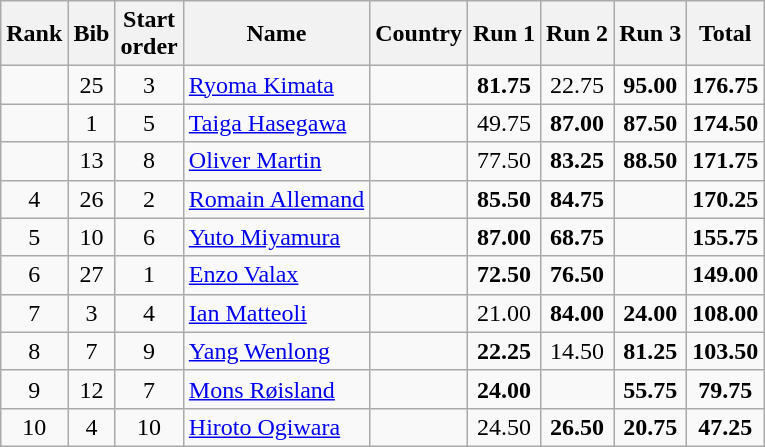<table class="wikitable sortable" style="text-align:center">
<tr>
<th>Rank</th>
<th>Bib</th>
<th>Start<br>order</th>
<th>Name</th>
<th>Country</th>
<th>Run 1</th>
<th>Run 2</th>
<th>Run 3</th>
<th>Total</th>
</tr>
<tr>
<td></td>
<td>25</td>
<td>3</td>
<td align=left><a href='#'>Ryoma Kimata</a></td>
<td align=left></td>
<td><strong>81.75</strong></td>
<td>22.75</td>
<td><strong>95.00</strong></td>
<td><strong>176.75</strong></td>
</tr>
<tr>
<td></td>
<td>1</td>
<td>5</td>
<td align=left><a href='#'>Taiga Hasegawa</a></td>
<td align=left></td>
<td>49.75</td>
<td><strong>87.00</strong></td>
<td><strong>87.50</strong></td>
<td><strong>174.50</strong></td>
</tr>
<tr>
<td></td>
<td>13</td>
<td>8</td>
<td align=left><a href='#'>Oliver Martin</a></td>
<td align=left></td>
<td>77.50</td>
<td><strong>83.25</strong></td>
<td><strong>88.50</strong></td>
<td><strong>171.75</strong></td>
</tr>
<tr>
<td>4</td>
<td>26</td>
<td>2</td>
<td align=left><a href='#'>Romain Allemand</a></td>
<td align=left></td>
<td><strong>85.50</strong></td>
<td><strong>84.75</strong></td>
<td></td>
<td><strong>170.25</strong></td>
</tr>
<tr>
<td>5</td>
<td>10</td>
<td>6</td>
<td align=left><a href='#'>Yuto Miyamura</a></td>
<td align=left></td>
<td><strong>87.00</strong></td>
<td><strong>68.75</strong></td>
<td></td>
<td><strong>155.75</strong></td>
</tr>
<tr>
<td>6</td>
<td>27</td>
<td>1</td>
<td align=left><a href='#'>Enzo Valax</a></td>
<td align=left></td>
<td><strong>72.50</strong></td>
<td><strong>76.50</strong></td>
<td></td>
<td><strong>149.00</strong></td>
</tr>
<tr>
<td>7</td>
<td>3</td>
<td>4</td>
<td align=left><a href='#'>Ian Matteoli</a></td>
<td align=left></td>
<td>21.00</td>
<td><strong>84.00</strong></td>
<td><strong>24.00</strong></td>
<td><strong>108.00</strong></td>
</tr>
<tr>
<td>8</td>
<td>7</td>
<td>9</td>
<td align=left><a href='#'>Yang Wenlong</a></td>
<td align=left></td>
<td><strong>22.25</strong></td>
<td>14.50</td>
<td><strong>81.25</strong></td>
<td><strong>103.50</strong></td>
</tr>
<tr>
<td>9</td>
<td>12</td>
<td>7</td>
<td align=left><a href='#'>Mons Røisland</a></td>
<td align=left></td>
<td><strong>24.00</strong></td>
<td></td>
<td><strong>55.75</strong></td>
<td><strong>79.75</strong></td>
</tr>
<tr>
<td>10</td>
<td>4</td>
<td>10</td>
<td align=left><a href='#'>Hiroto Ogiwara</a></td>
<td align=left></td>
<td>24.50</td>
<td><strong>26.50</strong></td>
<td><strong>20.75</strong></td>
<td><strong>47.25</strong></td>
</tr>
</table>
